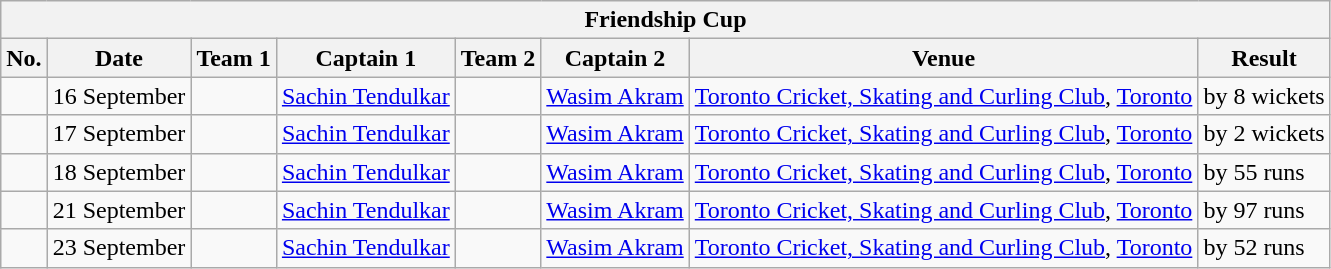<table class="wikitable">
<tr>
<th colspan="9">Friendship Cup</th>
</tr>
<tr>
<th>No.</th>
<th>Date</th>
<th>Team 1</th>
<th>Captain 1</th>
<th>Team 2</th>
<th>Captain 2</th>
<th>Venue</th>
<th>Result</th>
</tr>
<tr>
<td></td>
<td>16 September</td>
<td></td>
<td><a href='#'>Sachin Tendulkar</a></td>
<td></td>
<td><a href='#'>Wasim Akram</a></td>
<td><a href='#'>Toronto Cricket, Skating and Curling Club</a>, <a href='#'>Toronto</a></td>
<td> by 8 wickets</td>
</tr>
<tr>
<td></td>
<td>17 September</td>
<td></td>
<td><a href='#'>Sachin Tendulkar</a></td>
<td></td>
<td><a href='#'>Wasim Akram</a></td>
<td><a href='#'>Toronto Cricket, Skating and Curling Club</a>, <a href='#'>Toronto</a></td>
<td> by 2 wickets</td>
</tr>
<tr>
<td></td>
<td>18 September</td>
<td></td>
<td><a href='#'>Sachin Tendulkar</a></td>
<td></td>
<td><a href='#'>Wasim Akram</a></td>
<td><a href='#'>Toronto Cricket, Skating and Curling Club</a>, <a href='#'>Toronto</a></td>
<td> by 55 runs</td>
</tr>
<tr>
<td></td>
<td>21 September</td>
<td></td>
<td><a href='#'>Sachin Tendulkar</a></td>
<td></td>
<td><a href='#'>Wasim Akram</a></td>
<td><a href='#'>Toronto Cricket, Skating and Curling Club</a>, <a href='#'>Toronto</a></td>
<td> by 97 runs</td>
</tr>
<tr>
<td></td>
<td>23 September</td>
<td></td>
<td><a href='#'>Sachin Tendulkar</a></td>
<td></td>
<td><a href='#'>Wasim Akram</a></td>
<td><a href='#'>Toronto Cricket, Skating and Curling Club</a>, <a href='#'>Toronto</a></td>
<td> by 52 runs</td>
</tr>
</table>
